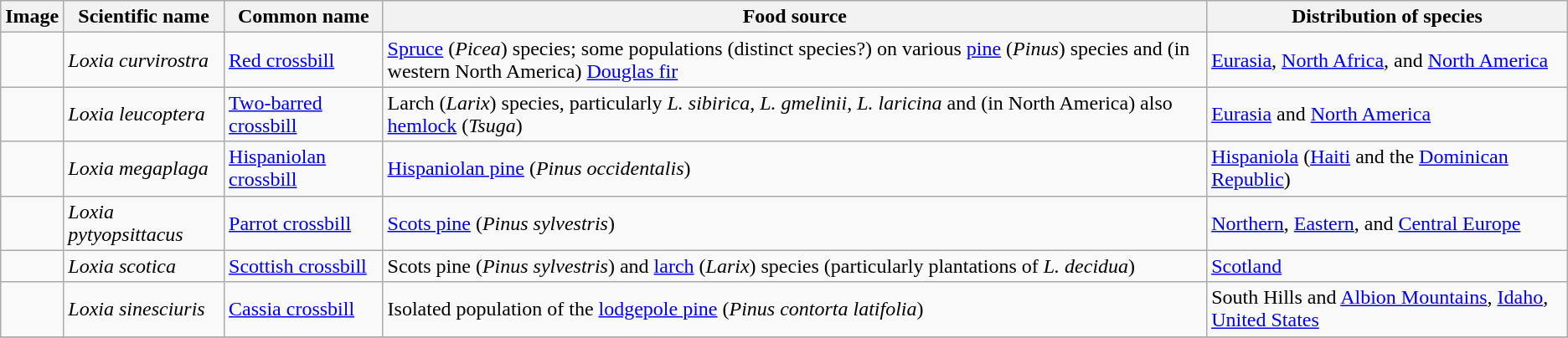<table class="wikitable">
<tr>
<th>Image</th>
<th>Scientific name</th>
<th>Common name</th>
<th>Food source</th>
<th>Distribution of species</th>
</tr>
<tr>
<td></td>
<td><em>Loxia curvirostra</em></td>
<td><a href='#'>Red crossbill</a></td>
<td><a href='#'>Spruce</a> (<em>Picea</em>) species; some populations (distinct species?) on various <a href='#'>pine</a> (<em>Pinus</em>) species and (in western North America) <a href='#'>Douglas fir</a></td>
<td><a href='#'>Eurasia</a>, <a href='#'>North Africa</a>, and <a href='#'>North America</a></td>
</tr>
<tr>
<td></td>
<td><em>Loxia leucoptera</em></td>
<td><a href='#'>Two-barred crossbill</a></td>
<td>Larch (<em>Larix</em>) species, particularly <em>L. sibirica</em>, <em>L. gmelinii</em>, <em>L. laricina</em> and (in North America) also <a href='#'>hemlock</a> (<em>Tsuga</em>)</td>
<td><a href='#'>Eurasia</a> and <a href='#'>North America</a></td>
</tr>
<tr>
<td></td>
<td><em>Loxia megaplaga</em></td>
<td><a href='#'>Hispaniolan crossbill</a></td>
<td><a href='#'>Hispaniolan pine</a> (<em>Pinus occidentalis</em>)</td>
<td><a href='#'>Hispaniola</a> (<a href='#'>Haiti</a> and the <a href='#'>Dominican Republic</a>)</td>
</tr>
<tr>
<td></td>
<td><em>Loxia pytyopsittacus</em></td>
<td><a href='#'>Parrot crossbill</a></td>
<td><a href='#'>Scots pine</a> (<em>Pinus sylvestris</em>)</td>
<td><a href='#'>Northern</a>, <a href='#'>Eastern</a>, and <a href='#'>Central Europe</a></td>
</tr>
<tr>
<td></td>
<td><em>Loxia scotica</em></td>
<td><a href='#'>Scottish crossbill</a></td>
<td>Scots pine (<em>Pinus sylvestris</em>) and <a href='#'>larch</a> (<em>Larix</em>) species (particularly plantations of <em>L. decidua</em>)</td>
<td><a href='#'>Scotland</a></td>
</tr>
<tr>
<td></td>
<td><em>Loxia sinesciuris</em></td>
<td><a href='#'>Cassia crossbill</a></td>
<td>Isolated population of the <a href='#'>lodgepole pine</a> (<em>Pinus contorta latifolia</em>)</td>
<td>South Hills and <a href='#'>Albion Mountains</a>, <a href='#'>Idaho</a>, <a href='#'>United States</a></td>
</tr>
<tr>
</tr>
</table>
